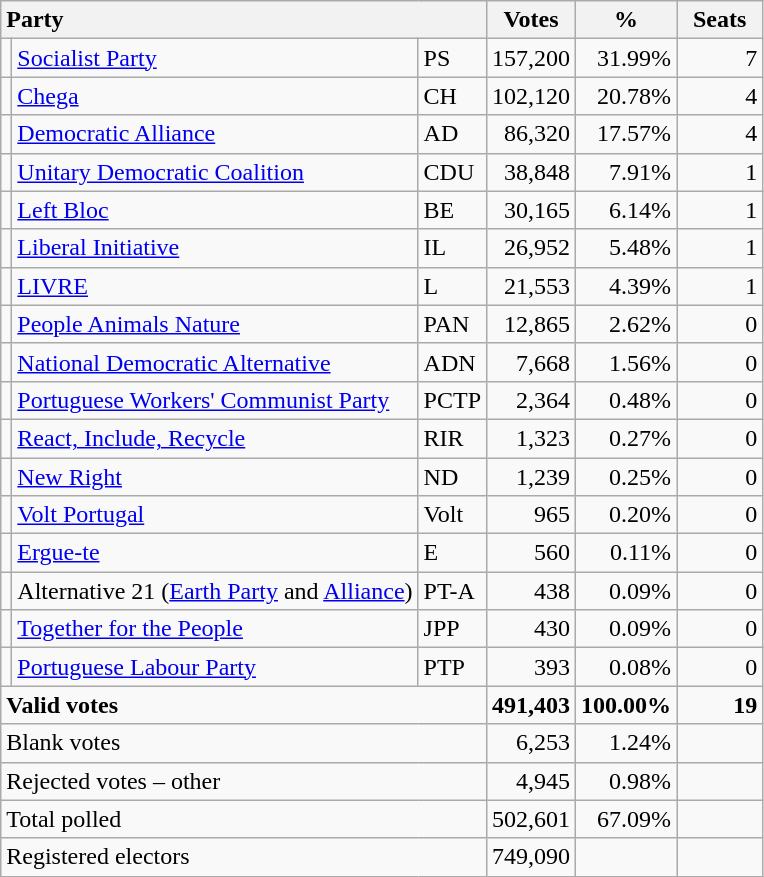<table class="wikitable" border="1" style="text-align:right;">
<tr>
<th style="text-align:left;" colspan=3>Party</th>
<th align=center width="50">Votes</th>
<th align=center width="50">%</th>
<th align=center width="50">Seats</th>
</tr>
<tr>
<td></td>
<td align=left><a href='#'>Socialist Party</a></td>
<td align=left>PS</td>
<td>157,200</td>
<td>31.99%</td>
<td>7</td>
</tr>
<tr>
<td></td>
<td align=left><a href='#'>Chega</a></td>
<td align=left>CH</td>
<td>102,120</td>
<td>20.78%</td>
<td>4</td>
</tr>
<tr>
<td></td>
<td align=left><a href='#'>Democratic Alliance</a></td>
<td align=left>AD</td>
<td>86,320</td>
<td>17.57%</td>
<td>4</td>
</tr>
<tr>
<td></td>
<td align=left style="white-space: nowrap;"><a href='#'>Unitary Democratic Coalition</a></td>
<td align=left>CDU</td>
<td>38,848</td>
<td>7.91%</td>
<td>1</td>
</tr>
<tr>
<td></td>
<td align=left><a href='#'>Left Bloc</a></td>
<td align=left>BE</td>
<td>30,165</td>
<td>6.14%</td>
<td>1</td>
</tr>
<tr>
<td></td>
<td align=left><a href='#'>Liberal Initiative</a></td>
<td align=left>IL</td>
<td>26,952</td>
<td>5.48%</td>
<td>1</td>
</tr>
<tr>
<td></td>
<td align=left><a href='#'>LIVRE</a></td>
<td align=left>L</td>
<td>21,553</td>
<td>4.39%</td>
<td>1</td>
</tr>
<tr>
<td></td>
<td align=left><a href='#'>People Animals Nature</a></td>
<td align=left>PAN</td>
<td>12,865</td>
<td>2.62%</td>
<td>0</td>
</tr>
<tr>
<td></td>
<td align=left><a href='#'>National Democratic Alternative</a></td>
<td align=left>ADN</td>
<td>7,668</td>
<td>1.56%</td>
<td>0</td>
</tr>
<tr>
<td></td>
<td align=left><a href='#'>Portuguese Workers' Communist Party</a></td>
<td align=left>PCTP</td>
<td>2,364</td>
<td>0.48%</td>
<td>0</td>
</tr>
<tr>
<td></td>
<td align=left><a href='#'>React, Include, Recycle</a></td>
<td align=left>RIR</td>
<td>1,323</td>
<td>0.27%</td>
<td>0</td>
</tr>
<tr>
<td></td>
<td align=left><a href='#'>New Right</a></td>
<td align=left>ND</td>
<td>1,239</td>
<td>0.25%</td>
<td>0</td>
</tr>
<tr>
<td></td>
<td align=left><a href='#'>Volt Portugal</a></td>
<td align=left>Volt</td>
<td>965</td>
<td>0.20%</td>
<td>0</td>
</tr>
<tr>
<td></td>
<td align=left><a href='#'>Ergue-te</a></td>
<td align=left>E</td>
<td>560</td>
<td>0.11%</td>
<td>0</td>
</tr>
<tr>
<td></td>
<td align=left>Alternative 21 (<a href='#'>Earth Party</a> and <a href='#'>Alliance</a>)</td>
<td align=left>PT-A</td>
<td>438</td>
<td>0.09%</td>
<td>0</td>
</tr>
<tr>
<td></td>
<td align=left><a href='#'>Together for the People</a></td>
<td align=left>JPP</td>
<td>430</td>
<td>0.09%</td>
<td>0</td>
</tr>
<tr>
<td></td>
<td align=left><a href='#'>Portuguese Labour Party</a></td>
<td align=left>PTP</td>
<td>393</td>
<td>0.08%</td>
<td>0</td>
</tr>
<tr style="font-weight:bold">
<td align=left colspan=3>Valid votes</td>
<td>491,403</td>
<td>100.00%</td>
<td>19</td>
</tr>
<tr>
<td align=left colspan=3>Blank votes</td>
<td>6,253</td>
<td>1.24%</td>
<td></td>
</tr>
<tr>
<td align=left colspan=3>Rejected votes – other</td>
<td>4,945</td>
<td>0.98%</td>
<td></td>
</tr>
<tr>
<td align=left colspan=3>Total polled</td>
<td>502,601</td>
<td>67.09%</td>
<td></td>
</tr>
<tr>
<td align=left colspan=3>Registered electors</td>
<td>749,090</td>
<td></td>
<td></td>
</tr>
</table>
